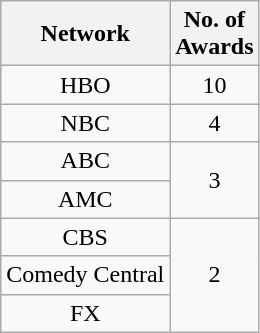<table class="wikitable">
<tr>
<th>Network</th>
<th>No. of<br>Awards</th>
</tr>
<tr style="text-align:center">
<td>HBO</td>
<td>10</td>
</tr>
<tr style="text-align:center">
<td>NBC</td>
<td>4</td>
</tr>
<tr style="text-align:center">
<td>ABC</td>
<td rowspan="2">3</td>
</tr>
<tr style="text-align:center">
<td>AMC</td>
</tr>
<tr style="text-align:center">
<td>CBS</td>
<td rowspan="3">2</td>
</tr>
<tr style="text-align:center">
<td>Comedy Central</td>
</tr>
<tr style="text-align:center">
<td>FX</td>
</tr>
</table>
